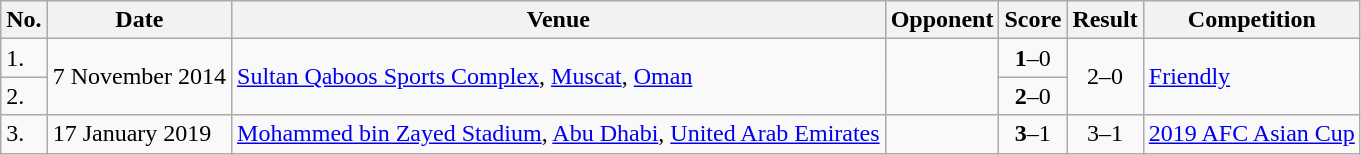<table class="wikitable">
<tr>
<th>No.</th>
<th>Date</th>
<th>Venue</th>
<th>Opponent</th>
<th>Score</th>
<th>Result</th>
<th>Competition</th>
</tr>
<tr>
<td>1.</td>
<td rowspan=2>7 November 2014</td>
<td rowspan=2><a href='#'>Sultan Qaboos Sports Complex</a>, <a href='#'>Muscat</a>, <a href='#'>Oman</a></td>
<td rowspan=2></td>
<td align=center><strong>1</strong>–0</td>
<td rowspan=2 align=center>2–0</td>
<td rowspan=2><a href='#'>Friendly</a></td>
</tr>
<tr>
<td>2.</td>
<td align=center><strong>2</strong>–0</td>
</tr>
<tr>
<td>3.</td>
<td>17 January 2019</td>
<td><a href='#'>Mohammed bin Zayed Stadium</a>, <a href='#'>Abu Dhabi</a>, <a href='#'>United Arab Emirates</a></td>
<td></td>
<td align=center><strong>3</strong>–1</td>
<td align=center>3–1</td>
<td><a href='#'>2019 AFC Asian Cup</a></td>
</tr>
</table>
